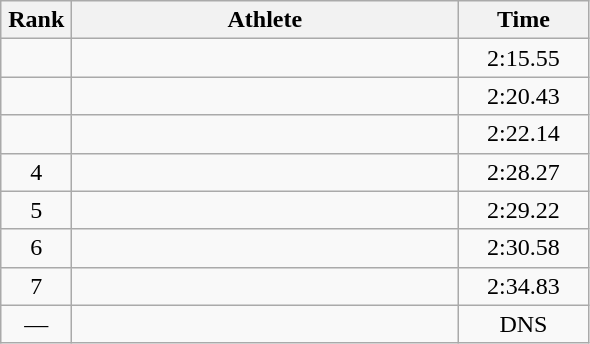<table class=wikitable style="text-align:center">
<tr>
<th width=40>Rank</th>
<th width=250>Athlete</th>
<th width=80>Time</th>
</tr>
<tr>
<td></td>
<td align=left></td>
<td>2:15.55</td>
</tr>
<tr>
<td></td>
<td align=left></td>
<td>2:20.43</td>
</tr>
<tr>
<td></td>
<td align=left></td>
<td>2:22.14</td>
</tr>
<tr>
<td>4</td>
<td align=left></td>
<td>2:28.27</td>
</tr>
<tr>
<td>5</td>
<td align=left></td>
<td>2:29.22</td>
</tr>
<tr>
<td>6</td>
<td align=left></td>
<td>2:30.58</td>
</tr>
<tr>
<td>7</td>
<td align=left></td>
<td>2:34.83</td>
</tr>
<tr>
<td>—</td>
<td align=left></td>
<td>DNS</td>
</tr>
</table>
